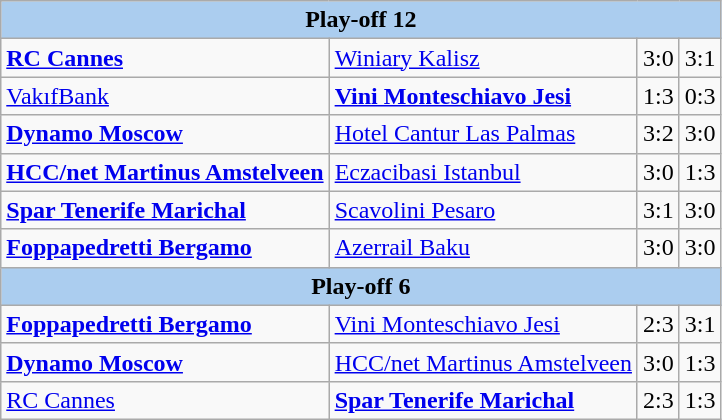<table class="wikitable">
<tr>
<th colspan="4" style="background-color:#ABCDEF">Play-off 12</th>
</tr>
<tr>
<td> <strong><a href='#'>RC Cannes</a></strong></td>
<td> <a href='#'>Winiary Kalisz</a></td>
<td>3:0</td>
<td>3:1</td>
</tr>
<tr>
<td> <a href='#'>VakıfBank</a></td>
<td> <strong><a href='#'>Vini Monteschiavo Jesi</a></strong></td>
<td>1:3</td>
<td>0:3</td>
</tr>
<tr>
<td> <strong><a href='#'>Dynamo Moscow</a></strong></td>
<td> <a href='#'>Hotel Cantur Las Palmas</a></td>
<td>3:2</td>
<td>3:0</td>
</tr>
<tr>
<td> <strong><a href='#'>HCC/net Martinus Amstelveen</a></strong></td>
<td> <a href='#'>Eczacibasi Istanbul</a></td>
<td>3:0</td>
<td>1:3</td>
</tr>
<tr>
<td> <strong><a href='#'>Spar Tenerife Marichal</a></strong></td>
<td> <a href='#'>Scavolini Pesaro</a></td>
<td>3:1</td>
<td>3:0</td>
</tr>
<tr>
<td> <strong><a href='#'>Foppapedretti Bergamo</a></strong></td>
<td> <a href='#'>Azerrail Baku</a></td>
<td>3:0</td>
<td>3:0</td>
</tr>
<tr>
<th colspan="4" style="background-color:#ABCDEF">Play-off 6</th>
</tr>
<tr>
<td> <strong><a href='#'>Foppapedretti Bergamo</a></strong></td>
<td> <a href='#'>Vini Monteschiavo Jesi</a></td>
<td>2:3</td>
<td>3:1</td>
</tr>
<tr>
<td> <strong><a href='#'>Dynamo Moscow</a></strong></td>
<td> <a href='#'>HCC/net Martinus Amstelveen</a></td>
<td>3:0</td>
<td>1:3</td>
</tr>
<tr>
<td> <a href='#'>RC Cannes</a></td>
<td> <strong><a href='#'>Spar Tenerife Marichal</a></strong></td>
<td>2:3</td>
<td>1:3</td>
</tr>
</table>
